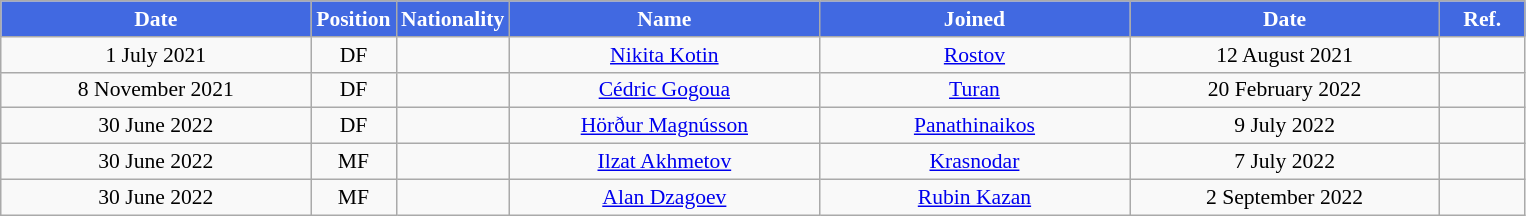<table class="wikitable"  style="text-align:center; font-size:90%; ">
<tr>
<th style="background:#4169E1; color:white; width:200px;">Date</th>
<th style="background:#4169E1; color:white; width:50px;">Position</th>
<th style="background:#4169E1; color:white; width:50px;">Nationality</th>
<th style="background:#4169E1; color:white; width:200px;">Name</th>
<th style="background:#4169E1; color:white; width:200px;">Joined</th>
<th style="background:#4169E1; color:white; width:200px;">Date</th>
<th style="background:#4169E1; color:white; width:50px;">Ref.</th>
</tr>
<tr>
<td>1 July 2021</td>
<td>DF</td>
<td></td>
<td><a href='#'>Nikita Kotin</a></td>
<td><a href='#'>Rostov</a></td>
<td>12 August 2021</td>
<td></td>
</tr>
<tr>
<td>8 November 2021</td>
<td>DF</td>
<td></td>
<td><a href='#'>Cédric Gogoua</a></td>
<td><a href='#'>Turan</a></td>
<td>20 February 2022</td>
<td></td>
</tr>
<tr>
<td>30 June 2022</td>
<td>DF</td>
<td></td>
<td><a href='#'>Hörður Magnússon</a></td>
<td><a href='#'>Panathinaikos</a></td>
<td>9 July 2022</td>
<td></td>
</tr>
<tr>
<td>30 June 2022</td>
<td>MF</td>
<td></td>
<td><a href='#'>Ilzat Akhmetov</a></td>
<td><a href='#'>Krasnodar</a></td>
<td>7 July 2022</td>
<td></td>
</tr>
<tr>
<td>30 June 2022</td>
<td>MF</td>
<td></td>
<td><a href='#'>Alan Dzagoev</a></td>
<td><a href='#'>Rubin Kazan</a></td>
<td>2 September 2022</td>
<td></td>
</tr>
</table>
